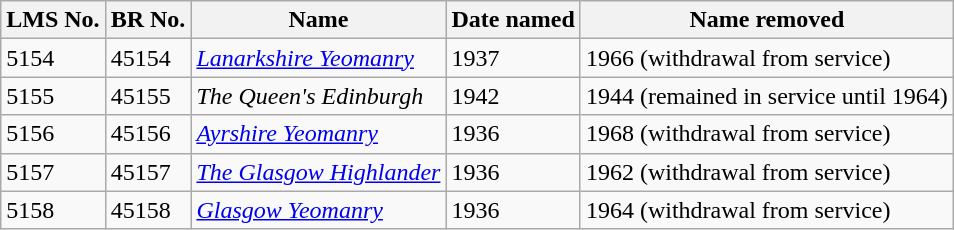<table class="wikitable" >
<tr>
<th>LMS No.</th>
<th>BR No.</th>
<th>Name</th>
<th>Date named</th>
<th>Name removed</th>
</tr>
<tr>
<td>5154</td>
<td>45154</td>
<td><em><a href='#'>Lanarkshire Yeomanry</a></em></td>
<td>1937</td>
<td>1966 (withdrawal from service)</td>
</tr>
<tr>
<td>5155</td>
<td>45155</td>
<td><em>The Queen's Edinburgh</em></td>
<td>1942</td>
<td>1944 (remained in service until 1964)</td>
</tr>
<tr>
<td>5156</td>
<td>45156</td>
<td><em><a href='#'>Ayrshire Yeomanry</a></em></td>
<td>1936</td>
<td>1968 (withdrawal from service)</td>
</tr>
<tr>
<td>5157</td>
<td>45157</td>
<td><em><a href='#'>The Glasgow Highlander</a></em></td>
<td>1936</td>
<td>1962 (withdrawal from service)</td>
</tr>
<tr>
<td>5158</td>
<td>45158</td>
<td><em><a href='#'>Glasgow Yeomanry</a></em></td>
<td>1936</td>
<td>1964 (withdrawal from service)</td>
</tr>
</table>
